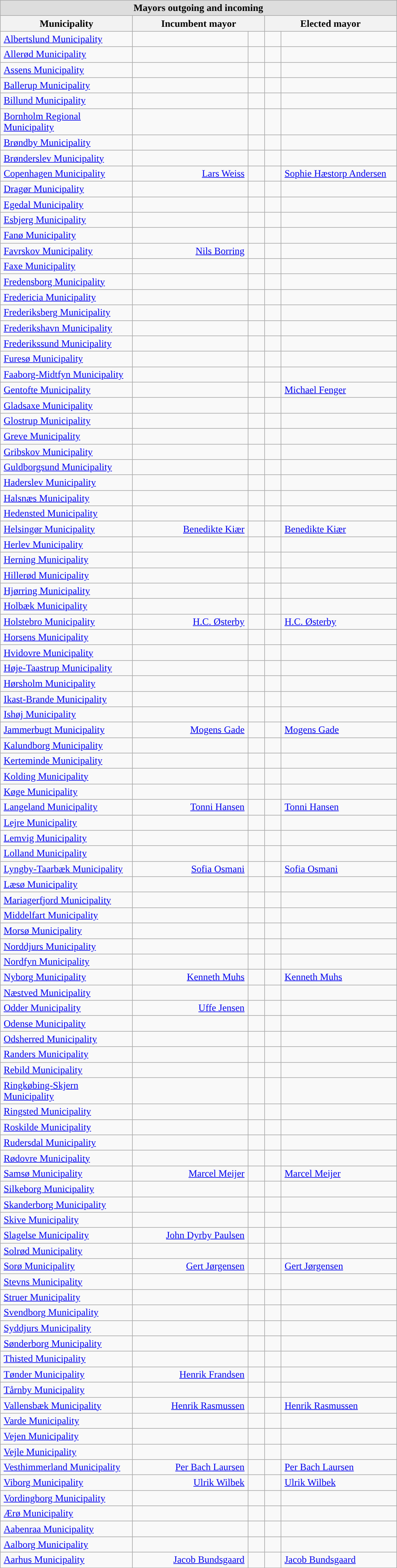<table class="wikitable" style="margin-left:1em;">
<tr>
<td colspan="5" style="background:#dddddd; text-align:center;"><strong>Mayors outgoing and incoming</strong></td>
</tr>
<tr>
<th style="width:210px;">Municipality</th>
<th colspan="2">Incumbent mayor</th>
<th colspan="2">Elected mayor</th>
</tr>
<tr>
<td style="padding-left:5px;"><a href='#'>Albertslund Municipality</a></td>
<td style="width:180px; text-align:right; padding-right:5px;"></td>
<td style="width:20px; background:"></td>
<td style="width:20px; background:"></td>
<td style="width:180px; padding-left:5px;"></td>
</tr>
<tr>
<td style="padding-left:5px;"><a href='#'>Allerød Municipality</a></td>
<td style="text-align:right; padding-right:5px;"></td>
<td style="background:"></td>
<td style="background:"></td>
<td style="padding-left:5px;"></td>
</tr>
<tr>
<td style="padding-left:5px;"><a href='#'>Assens Municipality</a></td>
<td style="text-align:right; padding-right:5px;"></td>
<td style="background:"></td>
<td style="background:"></td>
<td style="padding-left:5px;"></td>
</tr>
<tr>
<td style="padding-left:5px;"><a href='#'>Ballerup Municipality</a></td>
<td style="text-align:right; padding-right:5px;"></td>
<td style="background:"></td>
<td style="background:"></td>
<td style="padding-left:5px;"></td>
</tr>
<tr>
<td style="padding-left:5px;"><a href='#'>Billund Municipality</a></td>
<td style="text-align:right; padding-right:5px;"></td>
<td style="background:"></td>
<td style="background:"></td>
<td style="padding-left:5px;"></td>
</tr>
<tr>
<td style="padding-left:5px;"><a href='#'>Bornholm Regional Municipality</a></td>
<td style="text-align:right; padding-right:5px;"></td>
<td style="background:"></td>
<td style="background:"></td>
<td style="padding-left:5px;"></td>
</tr>
<tr>
<td style="padding-left:5px;"><a href='#'>Brøndby Municipality</a></td>
<td style="text-align:right; padding-right:5px;"></td>
<td style="background:"></td>
<td style="background:"></td>
<td style="padding-left:5px;"></td>
</tr>
<tr>
<td style="padding-left:5px;"><a href='#'>Brønderslev Municipality</a></td>
<td style="text-align:right; padding-right:5px;"></td>
<td style="background:"></td>
<td style="background:"></td>
<td style="padding-left:5px;"></td>
</tr>
<tr>
<td style="padding-left:5px;"><a href='#'>Copenhagen Municipality</a></td>
<td style="text-align:right; padding-right:5px;"><a href='#'>Lars Weiss</a></td>
<td style="background:"></td>
<td style="background:"></td>
<td style="padding-left:5px;"><a href='#'>Sophie Hæstorp Andersen</a></td>
</tr>
<tr>
<td style="padding-left:5px;"><a href='#'>Dragør Municipality</a></td>
<td style="text-align:right; padding-right:5px;"></td>
<td style="background:"></td>
<td style="background:"></td>
<td style="padding-left:5px;"></td>
</tr>
<tr>
<td style="padding-left:5px;"><a href='#'>Egedal Municipality</a></td>
<td style="text-align:right; padding-right:5px;"></td>
<td style="background:"></td>
<td style="background:"></td>
<td style="padding-left:5px;"></td>
</tr>
<tr>
<td style="padding-left:5px;"><a href='#'>Esbjerg Municipality</a></td>
<td style="text-align:right; padding-right:5px;"></td>
<td style="background:"></td>
<td style="background:"></td>
<td style="padding-left:5px;"></td>
</tr>
<tr>
<td style="padding-left:5px;"><a href='#'>Fanø Municipality</a></td>
<td style="text-align:right; padding-right:5px;"></td>
<td style="background:"></td>
<td style="background:"></td>
<td style="padding-left:5px;"></td>
</tr>
<tr>
<td style="padding-left:5px;"><a href='#'>Favrskov Municipality</a></td>
<td style="text-align:right; padding-right:5px;"><a href='#'>Nils Borring</a></td>
<td style="background:"></td>
<td style="background:"></td>
<td style="padding-left:5px;"></td>
</tr>
<tr>
<td style="padding-left:5px;"><a href='#'>Faxe Municipality</a></td>
<td style="text-align:right; padding-right:5px;"></td>
<td style="background:"></td>
<td style="background:"></td>
<td style="padding-left:5px;"></td>
</tr>
<tr>
<td style="padding-left:5px;"><a href='#'>Fredensborg Municipality</a></td>
<td style="text-align:right; padding-right:5px;"></td>
<td style="background:"></td>
<td style="background:"></td>
<td style="padding-left:5px;"></td>
</tr>
<tr>
<td style="padding-left:5px;"><a href='#'>Fredericia Municipality</a></td>
<td style="text-align:right; padding-right:5px;"></td>
<td style="background:"></td>
<td style="background:"></td>
<td style="padding-left:5px;"></td>
</tr>
<tr>
<td style="padding-left:5px;"><a href='#'>Frederiksberg Municipality</a></td>
<td style="text-align:right; padding-right:5px;"></td>
<td style="background:"></td>
<td style="background:"></td>
<td style="padding-left:5px;"></td>
</tr>
<tr>
<td style="padding-left:5px;"><a href='#'>Frederikshavn Municipality</a></td>
<td style="text-align:right; padding-right:5px;"></td>
<td style="background:"></td>
<td style="background:"></td>
<td style="padding-left:5px;"></td>
</tr>
<tr>
<td style="padding-left:5px;"><a href='#'>Frederikssund Municipality</a></td>
<td style="text-align:right; padding-right:5px;"></td>
<td style="background:"></td>
<td style="background:"></td>
<td style="padding-left:5px;"></td>
</tr>
<tr>
<td style="padding-left:5px;"><a href='#'>Furesø Municipality</a></td>
<td style="text-align:right; padding-right:5px;"></td>
<td style="background:"></td>
<td style="background:"></td>
<td style="padding-left:5px;"></td>
</tr>
<tr>
<td style="padding-left:5px;"><a href='#'>Faaborg-Midtfyn Municipality</a></td>
<td style="text-align:right; padding-right:5px;"></td>
<td style="background:"></td>
<td style="background:"></td>
<td style="padding-left:5px;"></td>
</tr>
<tr>
<td style="padding-left:5px;"><a href='#'>Gentofte Municipality</a></td>
<td style="text-align:right; padding-right:5px;"></td>
<td style="background:"></td>
<td style="background:"></td>
<td style="padding-left:5px;"><a href='#'>Michael Fenger</a></td>
</tr>
<tr>
<td style="padding-left:5px;"><a href='#'>Gladsaxe Municipality</a></td>
<td style="text-align:right; padding-right:5px;"></td>
<td style="background:"></td>
<td style="background:"></td>
<td style="padding-left:5px;"></td>
</tr>
<tr>
<td style="padding-left:5px;"><a href='#'>Glostrup Municipality</a></td>
<td style="text-align:right; padding-right:5px;"></td>
<td style="background:"></td>
<td style="background:"></td>
<td style="padding-left:5px;"></td>
</tr>
<tr>
<td style="padding-left:5px;"><a href='#'>Greve Municipality</a></td>
<td style="text-align:right; padding-right:5px;"></td>
<td style="background:"></td>
<td style="background:"></td>
<td style="padding-left:5px;"></td>
</tr>
<tr>
<td style="padding-left:5px;"><a href='#'>Gribskov Municipality</a></td>
<td style="text-align:right; padding-right:5px;"></td>
<td style="background:"></td>
<td style="background:"></td>
<td style="padding-left:5px;"></td>
</tr>
<tr>
<td style="padding-left:5px;"><a href='#'>Guldborgsund Municipality</a></td>
<td style="text-align:right; padding-right:5px;"></td>
<td style="background:"></td>
<td style="background:"></td>
<td style="padding-left:5px;"></td>
</tr>
<tr>
<td style="padding-left:5px;"><a href='#'>Haderslev Municipality</a></td>
<td style="text-align:right; padding-right:5px;"></td>
<td style="background:"></td>
<td style="background:"></td>
<td style="padding-left:5px;"></td>
</tr>
<tr>
<td style="padding-left:5px;"><a href='#'>Halsnæs Municipality</a></td>
<td style="text-align:right; padding-right:5px;"></td>
<td style="background:"></td>
<td style="background:"></td>
<td style="padding-left:5px;"></td>
</tr>
<tr>
<td style="padding-left:5px;"><a href='#'>Hedensted Municipality</a></td>
<td style="text-align:right; padding-right:5px;"></td>
<td style="background:"></td>
<td style="background:"></td>
<td style="padding-left:5px;"></td>
</tr>
<tr>
<td style="padding-left:5px;"><a href='#'>Helsingør Municipality</a></td>
<td style="text-align:right; padding-right:5px;"><a href='#'>Benedikte Kiær</a></td>
<td style="background:"></td>
<td style="background:"></td>
<td style="padding-left:5px;"><a href='#'>Benedikte Kiær</a></td>
</tr>
<tr>
<td style="padding-left:5px;"><a href='#'>Herlev Municipality</a></td>
<td style="text-align:right; padding-right:5px;"></td>
<td style="background:"></td>
<td style="background:"></td>
<td style="padding-left:5px;"></td>
</tr>
<tr>
<td style="padding-left:5px;"><a href='#'>Herning Municipality</a></td>
<td style="text-align:right; padding-right:5px;"></td>
<td style="background:"></td>
<td style="background:"></td>
<td style="padding-left:5px;"></td>
</tr>
<tr>
<td style="padding-left:5px;"><a href='#'>Hillerød Municipality</a></td>
<td style="text-align:right; padding-right:5px;"></td>
<td style="background:"></td>
<td style="background:"></td>
<td style="padding-left:5px;"></td>
</tr>
<tr>
<td style="padding-left:5px;"><a href='#'>Hjørring Municipality</a></td>
<td style="text-align:right; padding-right:5px;"></td>
<td style="background:"></td>
<td style="background:"></td>
<td style="padding-left:5px;"></td>
</tr>
<tr>
<td style="padding-left:5px;"><a href='#'>Holbæk Municipality</a></td>
<td style="text-align:right; padding-right:5px;"></td>
<td style="background:"></td>
<td style="background:"></td>
<td style="padding-left:5px;"></td>
</tr>
<tr>
<td style="padding-left:5px;"><a href='#'>Holstebro Municipality</a></td>
<td style="text-align:right; padding-right:5px;"><a href='#'>H.C. Østerby</a></td>
<td style="background:"></td>
<td style="background:"></td>
<td style="padding-left:5px;"><a href='#'>H.C. Østerby</a></td>
</tr>
<tr>
<td style="padding-left:5px;"><a href='#'>Horsens Municipality</a></td>
<td style="text-align:right; padding-right:5px;"></td>
<td style="background:"></td>
<td style="background:"></td>
<td style="padding-left:5px;"></td>
</tr>
<tr>
<td style="padding-left:5px;"><a href='#'>Hvidovre Municipality</a></td>
<td style="text-align:right; padding-right:5px;"></td>
<td style="background:"></td>
<td style="background:"></td>
<td style="padding-left:5px;"></td>
</tr>
<tr>
<td style="padding-left:5px;"><a href='#'>Høje-Taastrup Municipality</a></td>
<td style="text-align:right; padding-right:5px;"></td>
<td style="background:"></td>
<td style="background:"></td>
<td style="padding-left:5px;"></td>
</tr>
<tr>
<td style="padding-left:5px;"><a href='#'>Hørsholm Municipality</a></td>
<td style="text-align:right; padding-right:5px;"></td>
<td style="background:"></td>
<td style="background:"></td>
<td style="padding-left:5px;"></td>
</tr>
<tr>
<td style="padding-left:5px;"><a href='#'>Ikast-Brande Municipality</a></td>
<td style="text-align:right; padding-right:5px;"></td>
<td style="background:"></td>
<td style="background:"></td>
<td style="padding-left:5px;"></td>
</tr>
<tr>
<td style="padding-left:5px;"><a href='#'>Ishøj Municipality</a></td>
<td style="text-align:right; padding-right:5px;"></td>
<td style="background:"></td>
<td style="background:"></td>
<td style="padding-left:5px;"></td>
</tr>
<tr>
<td style="padding-left:5px;"><a href='#'>Jammerbugt Municipality</a></td>
<td style="text-align:right; padding-right:5px;"><a href='#'>Mogens Gade</a></td>
<td style="background:"></td>
<td style="background:"></td>
<td style="padding-left:5px;"><a href='#'>Mogens Gade</a></td>
</tr>
<tr>
<td style="padding-left:5px;"><a href='#'>Kalundborg Municipality</a></td>
<td style="text-align:right; padding-right:5px;"></td>
<td style="background:"></td>
<td style="background:"></td>
<td style="padding-left:5px;"></td>
</tr>
<tr>
<td style="padding-left:5px;"><a href='#'>Kerteminde Municipality</a></td>
<td style="text-align:right; padding-right:5px;"></td>
<td style="background:"></td>
<td style="background:"></td>
<td style="padding-left:5px;"></td>
</tr>
<tr>
<td style="padding-left:5px;"><a href='#'>Kolding Municipality</a></td>
<td style="text-align:right; padding-right:5px;"></td>
<td style="background:"></td>
<td style="background:"></td>
<td style="padding-left:5px;"></td>
</tr>
<tr>
<td style="padding-left:5px;"><a href='#'>Køge Municipality</a></td>
<td style="text-align:right; padding-right:5px;"></td>
<td style="background:"></td>
<td style="background:"></td>
<td style="padding-left:5px;"></td>
</tr>
<tr>
<td style="padding-left:5px;"><a href='#'>Langeland Municipality</a></td>
<td style="text-align:right; padding-right:5px;"><a href='#'>Tonni Hansen</a></td>
<td style="background:"></td>
<td style="background:"></td>
<td style="padding-left:5px;"><a href='#'>Tonni Hansen</a></td>
</tr>
<tr>
<td style="padding-left:5px;"><a href='#'>Lejre Municipality</a></td>
<td style="text-align:right; padding-right:5px;"></td>
<td style="background:"></td>
<td style="background:"></td>
<td style="padding-left:5px;"></td>
</tr>
<tr>
<td style="padding-left:5px;"><a href='#'>Lemvig Municipality</a></td>
<td style="text-align:right; padding-right:5px;"></td>
<td style="background:"></td>
<td style="background:"></td>
<td style="padding-left:5px;"></td>
</tr>
<tr>
<td style="padding-left:5px;"><a href='#'>Lolland Municipality</a></td>
<td style="text-align:right; padding-right:5px;"></td>
<td style="background:"></td>
<td style="background:"></td>
<td style="padding-left:5px;"></td>
</tr>
<tr>
<td style="padding-left:5px;"><a href='#'>Lyngby-Taarbæk Municipality</a></td>
<td style="text-align:right; padding-right:5px;"><a href='#'>Sofia Osmani</a></td>
<td style="background:"></td>
<td style="background:"></td>
<td style="padding-left:5px;"><a href='#'>Sofia Osmani</a></td>
</tr>
<tr>
<td style="padding-left:5px;"><a href='#'>Læsø Municipality</a></td>
<td style="text-align:right; padding-right:5px;"></td>
<td style="background:"></td>
<td style="background:"></td>
<td style="padding-left:5px;"></td>
</tr>
<tr>
<td style="padding-left:5px;"><a href='#'>Mariagerfjord Municipality</a></td>
<td style="text-align:right; padding-right:5px;"></td>
<td style="background:"></td>
<td style="background:"></td>
<td style="padding-left:5px;"></td>
</tr>
<tr>
<td style="padding-left:5px;"><a href='#'>Middelfart Municipality</a></td>
<td style="text-align:right; padding-right:5px;"></td>
<td style="background:"></td>
<td style="background:"></td>
<td style="padding-left:5px;"></td>
</tr>
<tr>
<td style="padding-left:5px;"><a href='#'>Morsø Municipality</a></td>
<td style="text-align:right; padding-right:5px;"></td>
<td style="background:"></td>
<td style="background:"></td>
<td style="padding-left:5px;"></td>
</tr>
<tr>
<td style="padding-left:5px;"><a href='#'>Norddjurs Municipality</a></td>
<td style="text-align:right; padding-right:5px;"></td>
<td style="background:"></td>
<td style="background:"></td>
<td style="padding-left:5px;"></td>
</tr>
<tr>
<td style="padding-left:5px;"><a href='#'>Nordfyn Municipality</a></td>
<td style="text-align:right; padding-right:5px;"></td>
<td style="background:"></td>
<td style="background:"></td>
<td style="padding-left:5px;"></td>
</tr>
<tr>
<td style="padding-left:5px;"><a href='#'>Nyborg Municipality</a></td>
<td style="text-align:right; padding-right:5px;"><a href='#'>Kenneth Muhs</a></td>
<td style="background:"></td>
<td style="background:"></td>
<td style="padding-left:5px;"><a href='#'>Kenneth Muhs</a></td>
</tr>
<tr>
<td style="padding-left:5px;"><a href='#'>Næstved Municipality</a></td>
<td style="text-align:right; padding-right:5px;"></td>
<td style="background:"></td>
<td style="background:"></td>
<td style="padding-left:5px;"></td>
</tr>
<tr>
<td style="padding-left:5px;"><a href='#'>Odder Municipality</a></td>
<td style="text-align:right; padding-right:5px;"><a href='#'>Uffe Jensen</a></td>
<td style="background:"></td>
<td style="background:"></td>
<td style="padding-left:5px;"></td>
</tr>
<tr>
<td style="padding-left:5px;"><a href='#'>Odense Municipality</a></td>
<td style="text-align:right; padding-right:5px;"></td>
<td style="background:"></td>
<td style="background:"></td>
<td style="padding-left:5px;"></td>
</tr>
<tr>
<td style="padding-left:5px;"><a href='#'>Odsherred Municipality</a></td>
<td style="text-align:right; padding-right:5px;"></td>
<td style="background:"></td>
<td style="background:"></td>
<td style="padding-left:5px;"></td>
</tr>
<tr>
<td style="padding-left:5px;"><a href='#'>Randers Municipality</a></td>
<td style="text-align:right; padding-right:5px;"></td>
<td style="background:"></td>
<td style="background:"></td>
<td style="padding-left:5px;"></td>
</tr>
<tr>
<td style="padding-left:5px;"><a href='#'>Rebild Municipality</a></td>
<td style="text-align:right; padding-right:5px;"></td>
<td style="background:"></td>
<td style="background:"></td>
<td style="padding-left:5px;"></td>
</tr>
<tr>
<td style="padding-left:5px;"><a href='#'>Ringkøbing-Skjern Municipality</a></td>
<td style="text-align:right; padding-right:5px;"></td>
<td style="background:"></td>
<td style="background:"></td>
<td style="padding-left:5px;"></td>
</tr>
<tr>
<td style="padding-left:5px;"><a href='#'>Ringsted Municipality</a></td>
<td style="text-align:right; padding-right:5px;"></td>
<td style="background:"></td>
<td style="background:"></td>
<td style="padding-left:5px;"></td>
</tr>
<tr>
<td style="padding-left:5px;"><a href='#'>Roskilde Municipality</a></td>
<td style="text-align:right; padding-right:5px;"></td>
<td style="background:"></td>
<td style="background:"></td>
<td style="padding-left:5px;"></td>
</tr>
<tr>
<td style="padding-left:5px;"><a href='#'>Rudersdal Municipality</a></td>
<td style="text-align:right; padding-right:5px;"></td>
<td style="background:"></td>
<td style="background:"></td>
<td style="padding-left:5px;"></td>
</tr>
<tr>
<td style="padding-left:5px;"><a href='#'>Rødovre Municipality</a></td>
<td style="text-align:right; padding-right:5px;"></td>
<td style="background:"></td>
<td style="background:"></td>
<td style="padding-left:5px;"></td>
</tr>
<tr>
<td style="padding-left:5px;"><a href='#'>Samsø Municipality</a></td>
<td style="text-align:right; padding-right:5px;"><a href='#'>Marcel Meijer</a></td>
<td style="background:"></td>
<td style="background:"></td>
<td style="padding-left:5px;"><a href='#'>Marcel Meijer</a></td>
</tr>
<tr>
<td style="padding-left:5px;"><a href='#'>Silkeborg Municipality</a></td>
<td style="text-align:right; padding-right:5px;"></td>
<td style="background:"></td>
<td style="background:"></td>
<td style="padding-left:5px;"></td>
</tr>
<tr>
<td style="padding-left:5px;"><a href='#'>Skanderborg Municipality</a></td>
<td style="text-align:right; padding-right:5px;"></td>
<td style="background:"></td>
<td style="background:"></td>
<td style="padding-left:5px;"></td>
</tr>
<tr>
<td style="padding-left:5px;"><a href='#'>Skive Municipality</a></td>
<td style="text-align:right; padding-right:5px;"></td>
<td style="background:"></td>
<td style="background:"></td>
<td style="padding-left:5px;"></td>
</tr>
<tr>
<td style="padding-left:5px;"><a href='#'>Slagelse Municipality</a></td>
<td style="text-align:right; padding-right:5px;"><a href='#'>John Dyrby Paulsen</a></td>
<td style="background:"></td>
<td style="background:"></td>
<td style="padding-left:5px;"></td>
</tr>
<tr>
<td style="padding-left:5px;"><a href='#'>Solrød Municipality</a></td>
<td style="text-align:right; padding-right:5px;"></td>
<td style="background:"></td>
<td style="background:"></td>
<td style="padding-left:5px;"></td>
</tr>
<tr>
<td style="padding-left:5px;"><a href='#'>Sorø Municipality</a></td>
<td style="text-align:right; padding-right:5px;"><a href='#'>Gert Jørgensen</a></td>
<td style="background:"></td>
<td style="background:"></td>
<td style="padding-left:5px;"><a href='#'>Gert Jørgensen</a></td>
</tr>
<tr>
<td style="padding-left:5px;"><a href='#'>Stevns Municipality</a></td>
<td style="text-align:right; padding-right:5px;"></td>
<td style="background:"></td>
<td style="background:"></td>
<td style="padding-left:5px;"></td>
</tr>
<tr>
<td style="padding-left:5px;"><a href='#'>Struer Municipality</a></td>
<td style="text-align:right; padding-right:5px;"></td>
<td style="background:"></td>
<td style="background:"></td>
<td style="padding-left:5px;"></td>
</tr>
<tr>
<td style="padding-left:5px;"><a href='#'>Svendborg Municipality</a></td>
<td style="text-align:right; padding-right:5px;"></td>
<td style="background:"></td>
<td style="background:"></td>
<td style="padding-left:5px;"></td>
</tr>
<tr>
<td style="padding-left:5px;"><a href='#'>Syddjurs Municipality</a></td>
<td style="text-align:right; padding-right:5px;"></td>
<td style="background:"></td>
<td style="background:"></td>
<td style="padding-left:5px;"></td>
</tr>
<tr>
<td style="padding-left:5px;"><a href='#'>Sønderborg Municipality</a></td>
<td style="text-align:right; padding-right:5px;"></td>
<td style="background:"></td>
<td style="background:"></td>
<td style="padding-left:5px;"></td>
</tr>
<tr>
<td style="padding-left:5px;"><a href='#'>Thisted Municipality</a></td>
<td style="text-align:right; padding-right:5px;"></td>
<td style="background:"></td>
<td style="background:"></td>
<td style="padding-left:5px;"></td>
</tr>
<tr>
<td style="padding-left:5px;"><a href='#'>Tønder Municipality</a></td>
<td style="text-align:right; padding-right:5px;"><a href='#'>Henrik Frandsen</a></td>
<td style="background:"></td>
<td style="background:"></td>
<td style="padding-left:5px;"></td>
</tr>
<tr>
<td style="padding-left:5px;"><a href='#'>Tårnby Municipality</a></td>
<td style="text-align:right; padding-right:5px;"></td>
<td style="background:"></td>
<td style="background:"></td>
<td style="padding-left:5px;"></td>
</tr>
<tr>
<td style="padding-left:5px;"><a href='#'>Vallensbæk Municipality</a></td>
<td style="text-align:right; padding-right:5px;"><a href='#'>Henrik Rasmussen</a></td>
<td style="background:"></td>
<td style="background:"></td>
<td style="padding-left:5px;"><a href='#'>Henrik Rasmussen</a></td>
</tr>
<tr>
<td style="padding-left:5px;"><a href='#'>Varde Municipality</a></td>
<td style="text-align:right; padding-right:5px;"></td>
<td style="background:"></td>
<td style="background:"></td>
<td style="padding-left:5px;"></td>
</tr>
<tr>
<td style="padding-left:5px;"><a href='#'>Vejen Municipality</a></td>
<td style="text-align:right; padding-right:5px;"></td>
<td style="background:"></td>
<td style="background:"></td>
<td style="padding-left:5px;"></td>
</tr>
<tr>
<td style="padding-left:5px;"><a href='#'>Vejle Municipality</a></td>
<td style="text-align:right; padding-right:5px;"></td>
<td style="background:"></td>
<td style="background:"></td>
<td style="padding-left:5px;"></td>
</tr>
<tr>
<td style="padding-left:5px;"><a href='#'>Vesthimmerland Municipality</a></td>
<td style="text-align:right; padding-right:5px;"><a href='#'>Per Bach Laursen</a></td>
<td style="background:"></td>
<td style="background:"></td>
<td style="padding-left:5px;"><a href='#'>Per Bach Laursen</a></td>
</tr>
<tr>
<td style="padding-left:5px;"><a href='#'>Viborg Municipality</a></td>
<td style="text-align:right; padding-right:5px;"><a href='#'>Ulrik Wilbek</a></td>
<td style="background:"></td>
<td style="background:"></td>
<td style="padding-left:5px;"><a href='#'>Ulrik Wilbek</a></td>
</tr>
<tr>
<td style="padding-left:5px;"><a href='#'>Vordingborg Municipality</a></td>
<td style="text-align:right; padding-right:5px;"></td>
<td style="background:"></td>
<td style="background:"></td>
<td style="padding-left:5px;"></td>
</tr>
<tr>
<td style="padding-left:5px;"><a href='#'>Ærø Municipality</a></td>
<td style="text-align:right; padding-right:5px;"></td>
<td style="background:"></td>
<td style="background:"></td>
<td style="padding-left:5px;"></td>
</tr>
<tr>
<td style="padding-left:5px;"><a href='#'>Aabenraa Municipality</a></td>
<td style="text-align:right; padding-right:5px;"></td>
<td style="background:"></td>
<td style="background:"></td>
<td style="padding-left:5px;"></td>
</tr>
<tr>
<td style="padding-left:5px;"><a href='#'>Aalborg Municipality</a></td>
<td style="text-align:right; padding-right:5px;"></td>
<td style="background:"></td>
<td style="background:"></td>
<td style="padding-left:5px;"></td>
</tr>
<tr>
<td style="padding-left:5px;"><a href='#'>Aarhus Municipality</a></td>
<td style="text-align:right; padding-right:5px;"><a href='#'>Jacob Bundsgaard</a></td>
<td style="background:"></td>
<td style="background:"></td>
<td style="padding-left:5px;"><a href='#'>Jacob Bundsgaard</a></td>
</tr>
</table>
